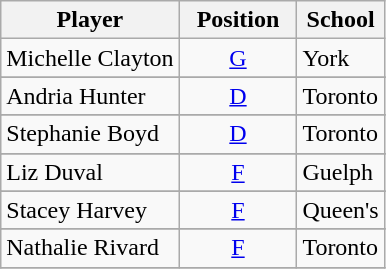<table class="wikitable">
<tr>
<th>Player</th>
<th>  Position  </th>
<th>School</th>
</tr>
<tr>
<td>Michelle Clayton</td>
<td align=center><a href='#'>G</a></td>
<td>York</td>
</tr>
<tr>
</tr>
<tr>
<td>Andria Hunter</td>
<td align=center><a href='#'>D</a></td>
<td>Toronto</td>
</tr>
<tr>
</tr>
<tr>
<td>Stephanie Boyd</td>
<td align=center><a href='#'>D</a></td>
<td>Toronto</td>
</tr>
<tr>
</tr>
<tr>
<td>Liz Duval</td>
<td align=center><a href='#'>F</a></td>
<td>Guelph</td>
</tr>
<tr>
</tr>
<tr>
<td>Stacey Harvey</td>
<td align=center><a href='#'>F</a></td>
<td>Queen's</td>
</tr>
<tr>
</tr>
<tr>
<td>Nathalie Rivard</td>
<td align=center><a href='#'>F</a></td>
<td>Toronto</td>
</tr>
<tr>
</tr>
</table>
